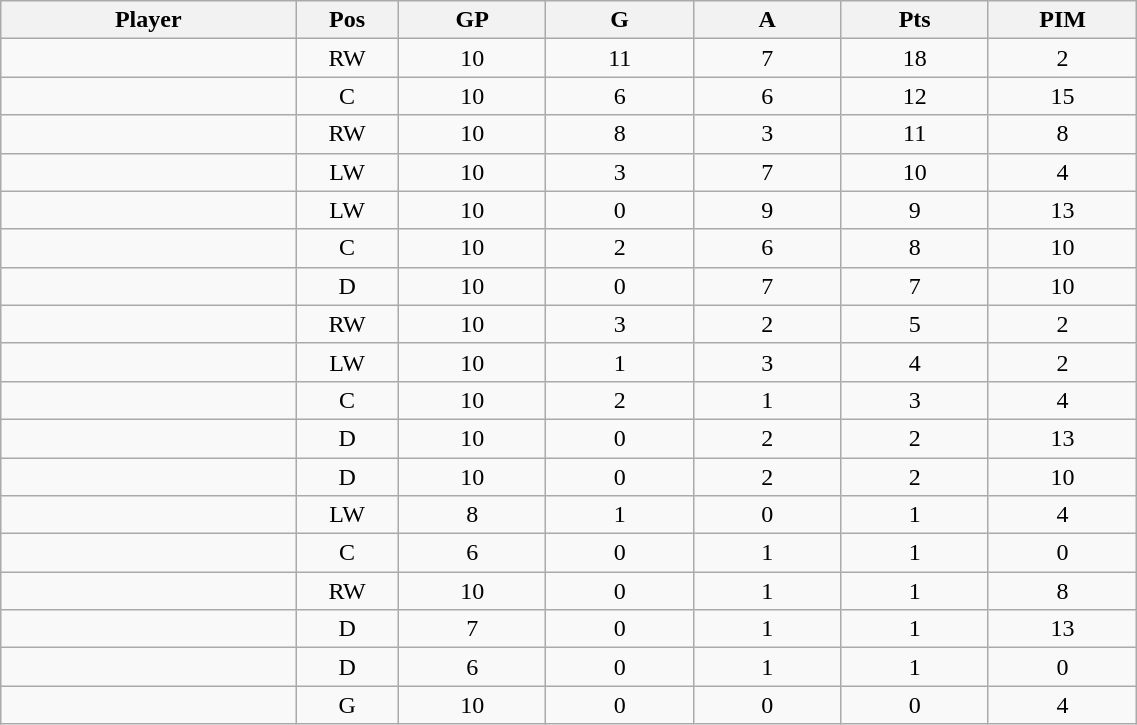<table class="wikitable sortable" width="60%">
<tr ALIGN="center">
<th bgcolor="#DDDDFF" width="10%">Player</th>
<th bgcolor="#DDDDFF" width="3%" title="Position">Pos</th>
<th bgcolor="#DDDDFF" width="5%" title="Games played">GP</th>
<th bgcolor="#DDDDFF" width="5%" title="Goals">G</th>
<th bgcolor="#DDDDFF" width="5%" title="Assists">A</th>
<th bgcolor="#DDDDFF" width="5%" title="Points">Pts</th>
<th bgcolor="#DDDDFF" width="5%" title="Penalties in Minutes">PIM</th>
</tr>
<tr align="center">
<td align="right"></td>
<td>RW</td>
<td>10</td>
<td>11</td>
<td>7</td>
<td>18</td>
<td>2</td>
</tr>
<tr align="center">
<td align="right"></td>
<td>C</td>
<td>10</td>
<td>6</td>
<td>6</td>
<td>12</td>
<td>15</td>
</tr>
<tr align="center">
<td align="right"></td>
<td>RW</td>
<td>10</td>
<td>8</td>
<td>3</td>
<td>11</td>
<td>8</td>
</tr>
<tr align="center">
<td align="right"></td>
<td>LW</td>
<td>10</td>
<td>3</td>
<td>7</td>
<td>10</td>
<td>4</td>
</tr>
<tr align="center">
<td align="right"></td>
<td>LW</td>
<td>10</td>
<td>0</td>
<td>9</td>
<td>9</td>
<td>13</td>
</tr>
<tr align="center">
<td align="right"></td>
<td>C</td>
<td>10</td>
<td>2</td>
<td>6</td>
<td>8</td>
<td>10</td>
</tr>
<tr align="center">
<td align="right"></td>
<td>D</td>
<td>10</td>
<td>0</td>
<td>7</td>
<td>7</td>
<td>10</td>
</tr>
<tr align="center">
<td align="right"></td>
<td>RW</td>
<td>10</td>
<td>3</td>
<td>2</td>
<td>5</td>
<td>2</td>
</tr>
<tr align="center">
<td align="right"></td>
<td>LW</td>
<td>10</td>
<td>1</td>
<td>3</td>
<td>4</td>
<td>2</td>
</tr>
<tr align="center">
<td align="right"></td>
<td>C</td>
<td>10</td>
<td>2</td>
<td>1</td>
<td>3</td>
<td>4</td>
</tr>
<tr align="center">
<td align="right"></td>
<td>D</td>
<td>10</td>
<td>0</td>
<td>2</td>
<td>2</td>
<td>13</td>
</tr>
<tr align="center">
<td align="right"></td>
<td>D</td>
<td>10</td>
<td>0</td>
<td>2</td>
<td>2</td>
<td>10</td>
</tr>
<tr align="center">
<td align="right"></td>
<td>LW</td>
<td>8</td>
<td>1</td>
<td>0</td>
<td>1</td>
<td>4</td>
</tr>
<tr align="center">
<td align="right"></td>
<td>C</td>
<td>6</td>
<td>0</td>
<td>1</td>
<td>1</td>
<td>0</td>
</tr>
<tr align="center">
<td align="right"></td>
<td>RW</td>
<td>10</td>
<td>0</td>
<td>1</td>
<td>1</td>
<td>8</td>
</tr>
<tr align="center">
<td align="right"></td>
<td>D</td>
<td>7</td>
<td>0</td>
<td>1</td>
<td>1</td>
<td>13</td>
</tr>
<tr align="center">
<td align="right"></td>
<td>D</td>
<td>6</td>
<td>0</td>
<td>1</td>
<td>1</td>
<td>0</td>
</tr>
<tr align="center">
<td align="right"></td>
<td>G</td>
<td>10</td>
<td>0</td>
<td>0</td>
<td>0</td>
<td>4</td>
</tr>
</table>
